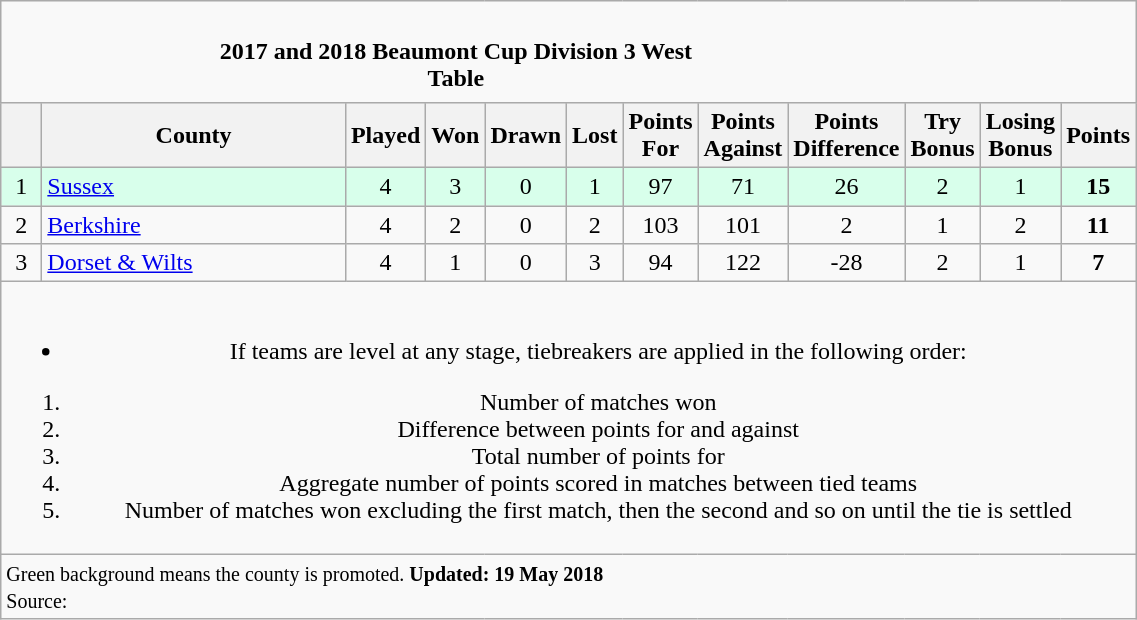<table class="wikitable" style="text-align: center;">
<tr>
<td colspan="15" cellpadding="0" cellspacing="0"><br><table border="0" width="80%" cellpadding="0" cellspacing="0">
<tr>
<td width=20% style="border:0px"></td>
<td style="border:0px"><strong>2017 and 2018 Beaumont Cup Division 3 West Table</strong></td>
<td width=20% style="border:0px" align=right></td>
</tr>
</table>
</td>
</tr>
<tr>
<th bgcolor="#efefef" width="20"></th>
<th bgcolor="#efefef" width="195">County</th>
<th bgcolor="#efefef" width="20">Played</th>
<th bgcolor="#efefef" width="20">Won</th>
<th bgcolor="#efefef" width="20">Drawn</th>
<th bgcolor="#efefef" width="20">Lost</th>
<th bgcolor="#efefef" width="20">Points For</th>
<th bgcolor="#efefef" width="20">Points Against</th>
<th bgcolor="#efefef" width="20">Points Difference</th>
<th bgcolor="#efefef" width="20">Try Bonus</th>
<th bgcolor="#efefef" width="20">Losing Bonus</th>
<th bgcolor="#efefef" width="20">Points</th>
</tr>
<tr bgcolor=#d8ffeb align=center>
<td>1</td>
<td style="text-align:left;"><a href='#'>Sussex</a></td>
<td>4</td>
<td>3</td>
<td>0</td>
<td>1</td>
<td>97</td>
<td>71</td>
<td>26</td>
<td>2</td>
<td>1</td>
<td><strong>15</strong></td>
</tr>
<tr>
<td>2</td>
<td style="text-align:left;"><a href='#'>Berkshire</a></td>
<td>4</td>
<td>2</td>
<td>0</td>
<td>2</td>
<td>103</td>
<td>101</td>
<td>2</td>
<td>1</td>
<td>2</td>
<td><strong>11</strong></td>
</tr>
<tr>
<td>3</td>
<td style="text-align:left;"><a href='#'>Dorset & Wilts</a></td>
<td>4</td>
<td>1</td>
<td>0</td>
<td>3</td>
<td>94</td>
<td>122</td>
<td>-28</td>
<td>2</td>
<td>1</td>
<td><strong>7</strong></td>
</tr>
<tr>
<td colspan="15"><br><ul><li>If teams are level at any stage, tiebreakers are applied in the following order:</li></ul><ol><li>Number of matches won</li><li>Difference between points for and against</li><li>Total number of points for</li><li>Aggregate number of points scored in matches between tied teams</li><li>Number of matches won excluding the first match, then the second and so on until the tie is settled</li></ol></td>
</tr>
<tr | style="text-align:left;" |>
<td colspan="15" style="border:0px"><small><span>Green background</span> means the county is promoted. <strong>Updated: 19 May 2018</strong><br>Source: </small></td>
</tr>
</table>
